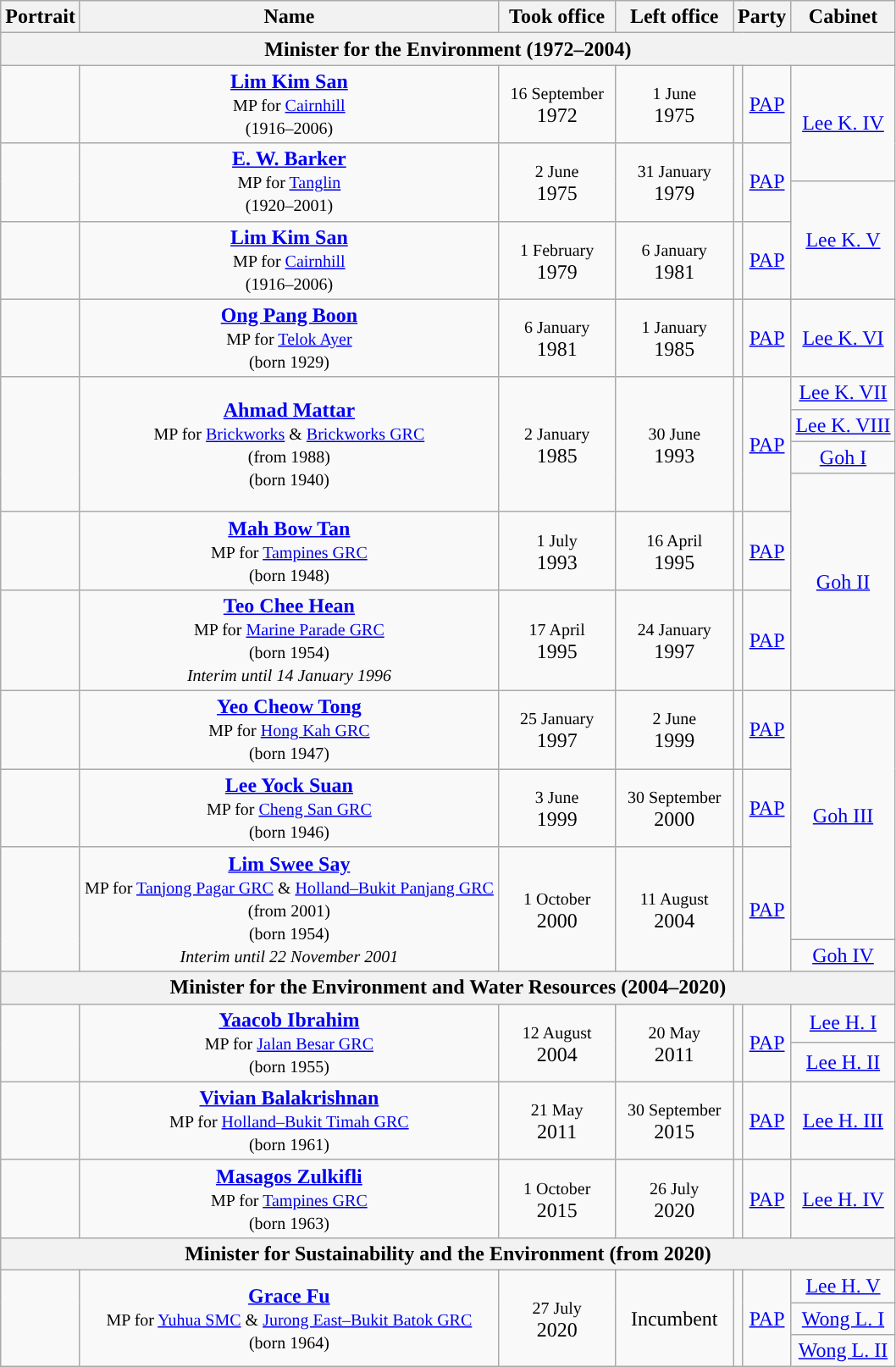<table class="wikitable" style="text-align:center; border:1px #aaf solid;">
<tr>
<th>Portrait</th>
<th>Name<br></th>
<th width="85">Took office</th>
<th width="85">Left office</th>
<th colspan="2">Party</th>
<th>Cabinet</th>
</tr>
<tr>
<th colspan="7">Minister for the Environment (1972–2004)</th>
</tr>
<tr>
<td></td>
<td><strong><a href='#'>Lim Kim San</a></strong><br><small>MP for <a href='#'>Cairnhill</a></small><br><small>(1916–2006)</small></td>
<td><small>16 September</small><br>1972</td>
<td><small>1 June</small><br>1975</td>
<td style="background:"></td>
<td><a href='#'>PAP</a></td>
<td rowspan="2"><a href='#'>Lee K. IV</a></td>
</tr>
<tr style="height:30px;">
<td rowspan="2"></td>
<td rowspan="2"><strong><a href='#'>E. W. Barker</a></strong><br><small>MP for <a href='#'>Tanglin</a></small><br><small>(1920–2001)</small></td>
<td rowspan="2"><small>2 June</small><br>1975</td>
<td rowspan="2"><small>31 January</small><br>1979</td>
<td rowspan="2" style="background:"></td>
<td rowspan="2"><a href='#'>PAP</a></td>
</tr>
<tr>
<td rowspan="2"><a href='#'>Lee K. V</a></td>
</tr>
<tr>
<td></td>
<td><strong><a href='#'>Lim Kim San</a></strong><br><small>MP for <a href='#'>Cairnhill</a></small><br><small>(1916–2006)</small></td>
<td><small>1 February</small><br>1979</td>
<td><small>6 January</small><br>1981</td>
<td style="background:"></td>
<td><a href='#'>PAP</a></td>
</tr>
<tr>
<td></td>
<td><strong><a href='#'>Ong Pang Boon</a></strong><br><small>MP for <a href='#'>Telok Ayer</a></small><br><small>(born 1929)</small></td>
<td><small>6 January</small><br>1981</td>
<td><small>1 January</small><br>1985</td>
<td style="background:"></td>
<td><a href='#'>PAP</a></td>
<td><a href='#'>Lee K. VI</a></td>
</tr>
<tr>
<td rowspan="4"></td>
<td rowspan="4"><strong><a href='#'>Ahmad Mattar</a></strong><br><small>MP for <a href='#'>Brickworks</a> & <a href='#'>Brickworks GRC</a><br>(from 1988)<br>(born 1940)</small></td>
<td rowspan="4"><small>2 January</small><br>1985</td>
<td rowspan="4"><small>30 June</small><br>1993</td>
<td rowspan="4" style="background:"></td>
<td rowspan="4"><a href='#'>PAP</a></td>
<td><a href='#'>Lee K. VII</a></td>
</tr>
<tr>
<td><a href='#'>Lee K. VIII</a></td>
</tr>
<tr>
<td><a href='#'>Goh I</a></td>
</tr>
<tr style="height:30px;">
<td rowspan="3"><a href='#'>Goh II</a></td>
</tr>
<tr>
<td></td>
<td><strong><a href='#'>Mah Bow Tan</a></strong><br><small>MP for <a href='#'>Tampines GRC</a></small><br><small>(born 1948)</small></td>
<td><small>1 July</small><br>1993</td>
<td><small>16 April</small><br>1995</td>
<td style="background:"></td>
<td><a href='#'>PAP</a></td>
</tr>
<tr>
<td></td>
<td><strong><a href='#'>Teo Chee Hean</a></strong><br><small>MP for <a href='#'>Marine Parade GRC</a></small><br><small>(born 1954)</small><br><small><em>Interim until 14 January 1996</em></small></td>
<td><small>17 April</small><br>1995</td>
<td><small>24 January</small><br>1997</td>
<td style="background:"></td>
<td><a href='#'>PAP</a></td>
</tr>
<tr>
<td></td>
<td><strong><a href='#'>Yeo Cheow Tong</a></strong><br><small>MP for <a href='#'>Hong Kah GRC</a></small><br><small>(born 1947)</small></td>
<td><small>25 January</small><br>1997</td>
<td><small>2 June</small><br>1999</td>
<td style="background:"></td>
<td><a href='#'>PAP</a></td>
<td rowspan="3"><a href='#'>Goh III</a></td>
</tr>
<tr>
<td></td>
<td><strong><a href='#'>Lee Yock Suan</a></strong><br><small>MP for <a href='#'>Cheng San GRC</a></small><br><small>(born 1946)</small></td>
<td><small>3 June</small><br>1999</td>
<td><small>30 September</small><br>2000</td>
<td style="background:"></td>
<td><a href='#'>PAP</a></td>
</tr>
<tr style="height:73px;">
<td rowspan="2"></td>
<td rowspan="2"><strong><a href='#'>Lim Swee Say</a></strong><br><small>MP for <a href='#'>Tanjong Pagar GRC</a> & <a href='#'>Holland–Bukit Panjang GRC</a><br>(from 2001)<br>(born 1954)<br><em>Interim until 22 November 2001</em></small></td>
<td rowspan="2"><small>1 October</small><br>2000</td>
<td rowspan="2"><small>11 August</small><br>2004</td>
<td rowspan="2" style="background:"></td>
<td rowspan="2"><a href='#'>PAP</a></td>
</tr>
<tr>
<td><a href='#'>Goh IV</a></td>
</tr>
<tr>
<th colspan="7">Minister for the Environment and Water Resources (2004–2020)</th>
</tr>
<tr>
<td rowspan="2"></td>
<td rowspan="2"><strong><a href='#'>Yaacob Ibrahim</a></strong><br><small>MP for <a href='#'>Jalan Besar GRC</a></small><br><small>(born 1955)</small></td>
<td rowspan="2"><small>12 August</small><br>2004</td>
<td rowspan="2"><small>20 May</small><br>2011</td>
<td rowspan="2" style="background:"></td>
<td rowspan="2"><a href='#'>PAP</a></td>
<td><a href='#'>Lee H. I</a></td>
</tr>
<tr>
<td><a href='#'>Lee H. II</a></td>
</tr>
<tr>
<td></td>
<td><strong><a href='#'>Vivian Balakrishnan</a></strong><br><small>MP for <a href='#'>Holland–Bukit Timah GRC</a></small><br><small>(born 1961)</small></td>
<td><small>21 May</small><br>2011</td>
<td><small>30 September</small><br>2015</td>
<td style="background:"></td>
<td><a href='#'>PAP</a></td>
<td><a href='#'>Lee H. III</a></td>
</tr>
<tr>
<td></td>
<td><strong><a href='#'>Masagos Zulkifli</a></strong><br><small>MP for <a href='#'>Tampines GRC</a></small><br><small>(born 1963)</small></td>
<td><small>1 October</small><br>2015</td>
<td><small>26 July</small><br>2020</td>
<td style="background:"></td>
<td><a href='#'>PAP</a></td>
<td><a href='#'>Lee H. IV</a></td>
</tr>
<tr>
<th colspan="7">Minister for Sustainability and the Environment (from 2020)</th>
</tr>
<tr>
<td rowspan="3"></td>
<td rowspan="3"><strong><a href='#'>Grace Fu</a></strong><br><small>MP for <a href='#'>Yuhua SMC</a> & <a href='#'>Jurong East–Bukit Batok GRC</a></small><br><small>(born 1964)</small></td>
<td rowspan="3"><small>27 July</small><br>2020</td>
<td rowspan="3">Incumbent</td>
<td rowspan="3" style="background:"></td>
<td rowspan="3"><a href='#'>PAP</a></td>
<td><a href='#'>Lee H. V</a></td>
</tr>
<tr>
<td><a href='#'>Wong L. I</a></td>
</tr>
<tr>
<td><a href='#'>Wong L. II</a></td>
</tr>
</table>
